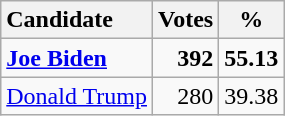<table class="wikitable sortable" style="text-align:right;">
<tr>
<th style="text-align:left;">Candidate</th>
<th>Votes</th>
<th>%</th>
</tr>
<tr>
<td data-sort-name="Biden, Joe" style="text-align:left;"><strong><a href='#'>Joe Biden</a></strong></td>
<td><strong>392</strong></td>
<td><strong>55.13</strong></td>
</tr>
<tr>
<td data-sort-name="Sanders, Bernie" style="text-align:left;"><a href='#'>Donald Trump</a></td>
<td>280</td>
<td>39.38</td>
</tr>
</table>
